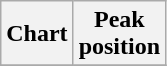<table class="wikitable plainrowheaders sortable" style="text-align:center;">
<tr>
<th scope="col">Chart</th>
<th scope="col">Peak<br>position</th>
</tr>
<tr>
</tr>
</table>
